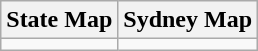<table class="wikitable">
<tr>
<th>State Map</th>
<th>Sydney Map</th>
</tr>
<tr>
<td></td>
<td></td>
</tr>
</table>
